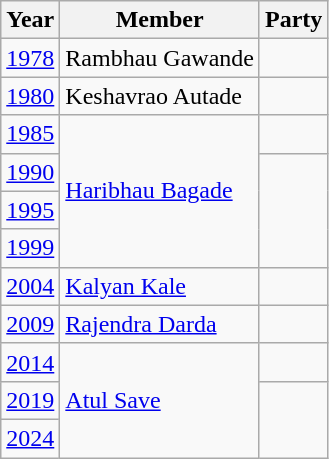<table class="wikitable">
<tr>
<th>Year</th>
<th>Member</th>
<th colspan=2>Party</th>
</tr>
<tr>
<td><a href='#'>1978</a></td>
<td>Rambhau Gawande</td>
<td></td>
</tr>
<tr>
<td><a href='#'>1980</a></td>
<td>Keshavrao Autade</td>
<td></td>
</tr>
<tr>
<td><a href='#'>1985</a></td>
<td rowspan=4><a href='#'>Haribhau Bagade</a></td>
<td></td>
</tr>
<tr>
<td><a href='#'>1990</a></td>
</tr>
<tr>
<td><a href='#'>1995</a></td>
</tr>
<tr>
<td><a href='#'>1999</a></td>
</tr>
<tr>
<td><a href='#'>2004</a></td>
<td><a href='#'>Kalyan Kale</a></td>
<td></td>
</tr>
<tr>
<td><a href='#'>2009</a></td>
<td><a href='#'>Rajendra Darda</a></td>
</tr>
<tr>
<td><a href='#'>2014</a></td>
<td rowspan=3><a href='#'>Atul Save</a></td>
<td></td>
</tr>
<tr>
<td><a href='#'>2019</a></td>
</tr>
<tr>
<td><a href='#'>2024</a></td>
</tr>
</table>
